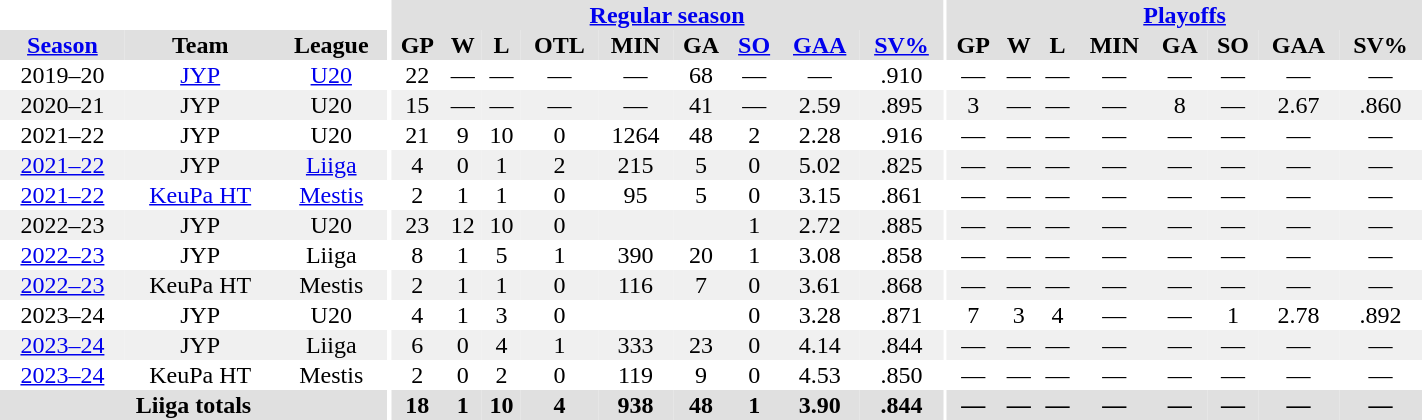<table cellspacing="0" cellpadding="1" border="0" style="text-align:center; width:75%">
<tr>
<th colspan="3" bgcolor="#ffffff"></th>
<th rowspan="98" bgcolor="#ffffff"></th>
<th colspan="9" bgcolor="#e0e0e0"><a href='#'>Regular season</a></th>
<th rowspan="98" bgcolor="#ffffff"></th>
<th colspan="8" bgcolor="#e0e0e0"><a href='#'>Playoffs</a></th>
</tr>
<tr bgcolor="#e0e0e0">
<th><a href='#'>Season</a></th>
<th>Team</th>
<th>League</th>
<th>GP</th>
<th>W</th>
<th>L</th>
<th>OTL</th>
<th>MIN</th>
<th>GA</th>
<th><a href='#'>SO</a></th>
<th><a href='#'>GAA</a></th>
<th><a href='#'>SV%</a></th>
<th>GP</th>
<th>W</th>
<th>L</th>
<th>MIN</th>
<th>GA</th>
<th>SO</th>
<th>GAA</th>
<th>SV%</th>
</tr>
<tr>
<td>2019–20</td>
<td><a href='#'>JYP</a></td>
<td><a href='#'>U20</a></td>
<td>22</td>
<td>—</td>
<td>—</td>
<td>—</td>
<td>—</td>
<td>68</td>
<td>—</td>
<td>—</td>
<td>.910</td>
<td>—</td>
<td>—</td>
<td>—</td>
<td>—</td>
<td>—</td>
<td>—</td>
<td>—</td>
<td>—</td>
</tr>
<tr>
</tr>
<tr bgcolor="#f0f0f0">
<td>2020–21</td>
<td>JYP</td>
<td>U20</td>
<td>15</td>
<td>—</td>
<td>—</td>
<td>—</td>
<td>—</td>
<td>41</td>
<td>—</td>
<td>2.59</td>
<td>.895</td>
<td>3</td>
<td>—</td>
<td>—</td>
<td>—</td>
<td>8</td>
<td>—</td>
<td>2.67</td>
<td>.860</td>
</tr>
<tr>
<td>2021–22</td>
<td>JYP</td>
<td>U20</td>
<td>21</td>
<td>9</td>
<td>10</td>
<td>0</td>
<td>1264</td>
<td>48</td>
<td>2</td>
<td>2.28</td>
<td>.916</td>
<td>—</td>
<td>—</td>
<td>—</td>
<td>—</td>
<td>—</td>
<td>—</td>
<td>—</td>
<td>—</td>
</tr>
<tr bgcolor="#f0f0f0">
<td><a href='#'>2021–22</a></td>
<td>JYP</td>
<td><a href='#'>Liiga</a></td>
<td>4</td>
<td>0</td>
<td>1</td>
<td>2</td>
<td>215</td>
<td>5</td>
<td>0</td>
<td>5.02</td>
<td>.825</td>
<td>—</td>
<td>—</td>
<td>—</td>
<td>—</td>
<td>—</td>
<td>—</td>
<td>—</td>
<td>—</td>
</tr>
<tr>
<td><a href='#'>2021–22</a></td>
<td><a href='#'>KeuPa HT</a></td>
<td><a href='#'>Mestis</a></td>
<td>2</td>
<td>1</td>
<td>1</td>
<td>0</td>
<td>95</td>
<td>5</td>
<td>0</td>
<td>3.15</td>
<td>.861</td>
<td>—</td>
<td>—</td>
<td>—</td>
<td>—</td>
<td>—</td>
<td>—</td>
<td>—</td>
<td>—</td>
</tr>
<tr bgcolor="#f0f0f0">
<td>2022–23</td>
<td>JYP</td>
<td>U20</td>
<td>23</td>
<td>12</td>
<td>10</td>
<td>0</td>
<td></td>
<td></td>
<td>1</td>
<td>2.72</td>
<td>.885</td>
<td>—</td>
<td>—</td>
<td>—</td>
<td>—</td>
<td>—</td>
<td>—</td>
<td>—</td>
<td>—</td>
</tr>
<tr>
<td><a href='#'>2022–23</a></td>
<td>JYP</td>
<td>Liiga</td>
<td>8</td>
<td>1</td>
<td>5</td>
<td>1</td>
<td>390</td>
<td>20</td>
<td>1</td>
<td>3.08</td>
<td>.858</td>
<td>—</td>
<td>—</td>
<td>—</td>
<td>—</td>
<td>—</td>
<td>—</td>
<td>—</td>
<td>—</td>
</tr>
<tr bgcolor="#f0f0f0">
<td><a href='#'>2022–23</a></td>
<td>KeuPa HT</td>
<td>Mestis</td>
<td>2</td>
<td>1</td>
<td>1</td>
<td>0</td>
<td>116</td>
<td>7</td>
<td>0</td>
<td>3.61</td>
<td>.868</td>
<td>—</td>
<td>—</td>
<td>—</td>
<td>—</td>
<td>—</td>
<td>—</td>
<td>—</td>
<td>—</td>
</tr>
<tr>
<td>2023–24</td>
<td>JYP</td>
<td>U20</td>
<td>4</td>
<td>1</td>
<td>3</td>
<td>0</td>
<td></td>
<td></td>
<td>0</td>
<td>3.28</td>
<td>.871</td>
<td>7</td>
<td>3</td>
<td>4</td>
<td>—</td>
<td>—</td>
<td>1</td>
<td>2.78</td>
<td>.892</td>
</tr>
<tr bgcolor="#f0f0f0">
<td><a href='#'>2023–24</a></td>
<td>JYP</td>
<td>Liiga</td>
<td>6</td>
<td>0</td>
<td>4</td>
<td>1</td>
<td>333</td>
<td>23</td>
<td>0</td>
<td>4.14</td>
<td>.844</td>
<td>—</td>
<td>—</td>
<td>—</td>
<td>—</td>
<td>—</td>
<td>—</td>
<td>—</td>
<td>—</td>
</tr>
<tr>
<td><a href='#'>2023–24</a></td>
<td>KeuPa HT</td>
<td>Mestis</td>
<td>2</td>
<td>0</td>
<td>2</td>
<td>0</td>
<td>119</td>
<td>9</td>
<td>0</td>
<td>4.53</td>
<td>.850</td>
<td>—</td>
<td>—</td>
<td>—</td>
<td>—</td>
<td>—</td>
<td>—</td>
<td>—</td>
<td>—</td>
</tr>
<tr bgcolor="#e0e0e0">
<th colspan="3">Liiga totals</th>
<th>18</th>
<th>1</th>
<th>10</th>
<th>4</th>
<th>938</th>
<th>48</th>
<th>1</th>
<th>3.90</th>
<th>.844</th>
<th>—</th>
<th>—</th>
<th>—</th>
<th>—</th>
<th>—</th>
<th>—</th>
<th>—</th>
<th>—</th>
</tr>
</table>
